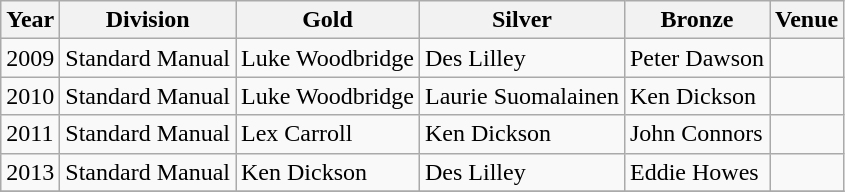<table class="wikitable sortable" style="text-align: left;">
<tr>
<th>Year</th>
<th>Division</th>
<th> Gold</th>
<th> Silver</th>
<th> Bronze</th>
<th>Venue</th>
</tr>
<tr>
<td>2009</td>
<td>Standard Manual</td>
<td>Luke Woodbridge</td>
<td>Des Lilley</td>
<td>Peter Dawson</td>
<td></td>
</tr>
<tr>
<td>2010</td>
<td>Standard Manual</td>
<td>Luke Woodbridge</td>
<td>Laurie Suomalainen</td>
<td>Ken Dickson</td>
<td></td>
</tr>
<tr>
<td>2011</td>
<td>Standard Manual</td>
<td>Lex Carroll</td>
<td>Ken Dickson</td>
<td>John Connors</td>
<td></td>
</tr>
<tr>
<td>2013</td>
<td>Standard Manual</td>
<td>Ken Dickson</td>
<td>Des Lilley</td>
<td>Eddie Howes</td>
<td></td>
</tr>
<tr>
</tr>
</table>
